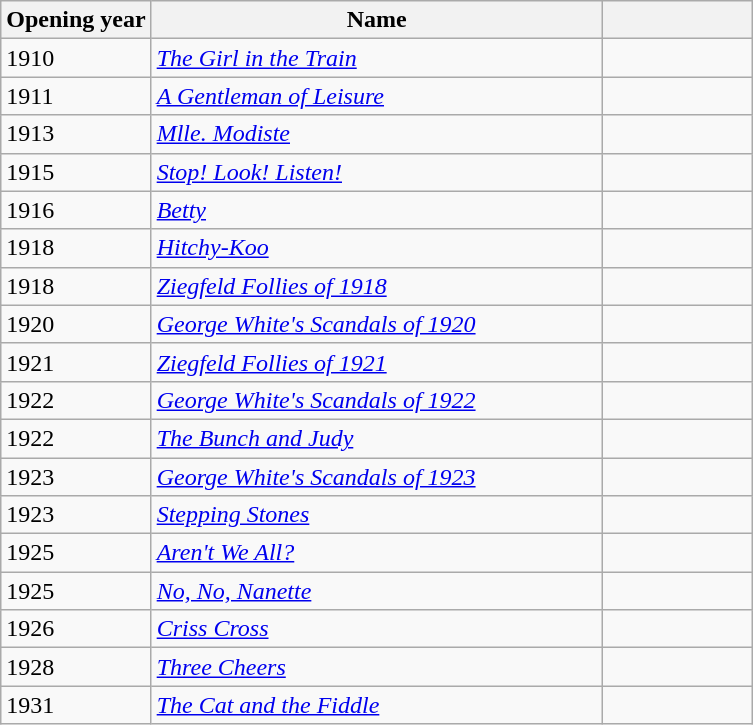<table class="wikitable sortable collapsible">
<tr>
<th width=20% scope="col">Opening year</th>
<th width=60% scope="col">Name</th>
<th width=20% scope="col" class="unsortable"></th>
</tr>
<tr>
<td>1910</td>
<td><em><a href='#'>The Girl in the Train</a></em></td>
<td></td>
</tr>
<tr>
<td>1911</td>
<td><em><a href='#'>A Gentleman of Leisure</a></em></td>
<td></td>
</tr>
<tr>
<td>1913</td>
<td><em><a href='#'>Mlle. Modiste</a></em></td>
<td></td>
</tr>
<tr>
<td>1915</td>
<td><em><a href='#'>Stop! Look! Listen!</a></em></td>
<td></td>
</tr>
<tr>
<td>1916</td>
<td><em><a href='#'>Betty</a></em></td>
<td></td>
</tr>
<tr>
<td>1918</td>
<td><em><a href='#'>Hitchy-Koo</a></em></td>
<td></td>
</tr>
<tr>
<td>1918</td>
<td><em><a href='#'>Ziegfeld Follies of 1918</a></em></td>
<td></td>
</tr>
<tr>
<td>1920</td>
<td><em><a href='#'>George White's Scandals of 1920</a></em></td>
<td></td>
</tr>
<tr>
<td>1921</td>
<td><em><a href='#'>Ziegfeld Follies of 1921</a></em></td>
<td></td>
</tr>
<tr>
<td>1922</td>
<td><em><a href='#'>George White's Scandals of 1922</a></em></td>
<td></td>
</tr>
<tr>
<td>1922</td>
<td><em><a href='#'>The Bunch and Judy</a></em></td>
<td></td>
</tr>
<tr>
<td>1923</td>
<td><em><a href='#'>George White's Scandals of 1923</a></em></td>
<td></td>
</tr>
<tr>
<td>1923</td>
<td><em><a href='#'>Stepping Stones</a></em></td>
<td></td>
</tr>
<tr>
<td>1925</td>
<td><em><a href='#'>Aren't We All?</a></em></td>
<td></td>
</tr>
<tr>
<td>1925</td>
<td><em><a href='#'>No, No, Nanette</a></em></td>
<td></td>
</tr>
<tr>
<td>1926</td>
<td><em><a href='#'>Criss Cross</a></em></td>
<td></td>
</tr>
<tr>
<td>1928</td>
<td><em><a href='#'>Three Cheers</a></em></td>
<td></td>
</tr>
<tr>
<td>1931</td>
<td><em><a href='#'>The Cat and the Fiddle</a></em></td>
<td></td>
</tr>
</table>
